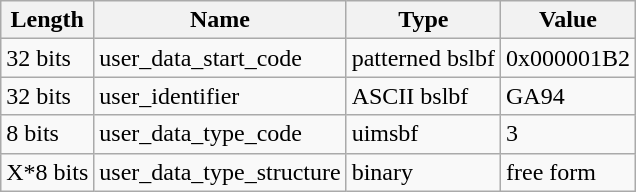<table class="wikitable">
<tr>
<th>Length</th>
<th>Name</th>
<th>Type</th>
<th>Value</th>
</tr>
<tr>
<td>32 bits</td>
<td>user_data_start_code</td>
<td>patterned bslbf</td>
<td>0x000001B2</td>
</tr>
<tr>
<td>32 bits</td>
<td>user_identifier</td>
<td>ASCII bslbf</td>
<td>GA94</td>
</tr>
<tr>
<td>8 bits</td>
<td>user_data_type_code</td>
<td>uimsbf</td>
<td>3</td>
</tr>
<tr>
<td>X*8 bits</td>
<td>user_data_type_structure</td>
<td>binary</td>
<td>free form</td>
</tr>
</table>
